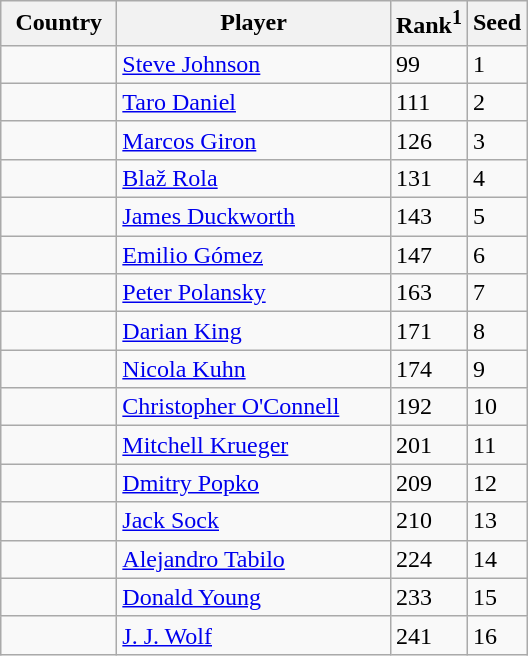<table class="sortable wikitable">
<tr>
<th width="70">Country</th>
<th width="175">Player</th>
<th>Rank<sup>1</sup></th>
<th>Seed</th>
</tr>
<tr>
<td></td>
<td><a href='#'>Steve Johnson</a></td>
<td>99</td>
<td>1</td>
</tr>
<tr>
<td></td>
<td><a href='#'>Taro Daniel</a></td>
<td>111</td>
<td>2</td>
</tr>
<tr>
<td></td>
<td><a href='#'>Marcos Giron</a></td>
<td>126</td>
<td>3</td>
</tr>
<tr>
<td></td>
<td><a href='#'>Blaž Rola</a></td>
<td>131</td>
<td>4</td>
</tr>
<tr>
<td></td>
<td><a href='#'>James Duckworth</a></td>
<td>143</td>
<td>5</td>
</tr>
<tr>
<td></td>
<td><a href='#'>Emilio Gómez</a></td>
<td>147</td>
<td>6</td>
</tr>
<tr>
<td></td>
<td><a href='#'>Peter Polansky</a></td>
<td>163</td>
<td>7</td>
</tr>
<tr>
<td></td>
<td><a href='#'>Darian King</a></td>
<td>171</td>
<td>8</td>
</tr>
<tr>
<td></td>
<td><a href='#'>Nicola Kuhn</a></td>
<td>174</td>
<td>9</td>
</tr>
<tr>
<td></td>
<td><a href='#'>Christopher O'Connell</a></td>
<td>192</td>
<td>10</td>
</tr>
<tr>
<td></td>
<td><a href='#'>Mitchell Krueger</a></td>
<td>201</td>
<td>11</td>
</tr>
<tr>
<td></td>
<td><a href='#'>Dmitry Popko</a></td>
<td>209</td>
<td>12</td>
</tr>
<tr>
<td></td>
<td><a href='#'>Jack Sock</a></td>
<td>210</td>
<td>13</td>
</tr>
<tr>
<td></td>
<td><a href='#'>Alejandro Tabilo</a></td>
<td>224</td>
<td>14</td>
</tr>
<tr>
<td></td>
<td><a href='#'>Donald Young</a></td>
<td>233</td>
<td>15</td>
</tr>
<tr>
<td></td>
<td><a href='#'>J. J. Wolf</a></td>
<td>241</td>
<td>16</td>
</tr>
</table>
